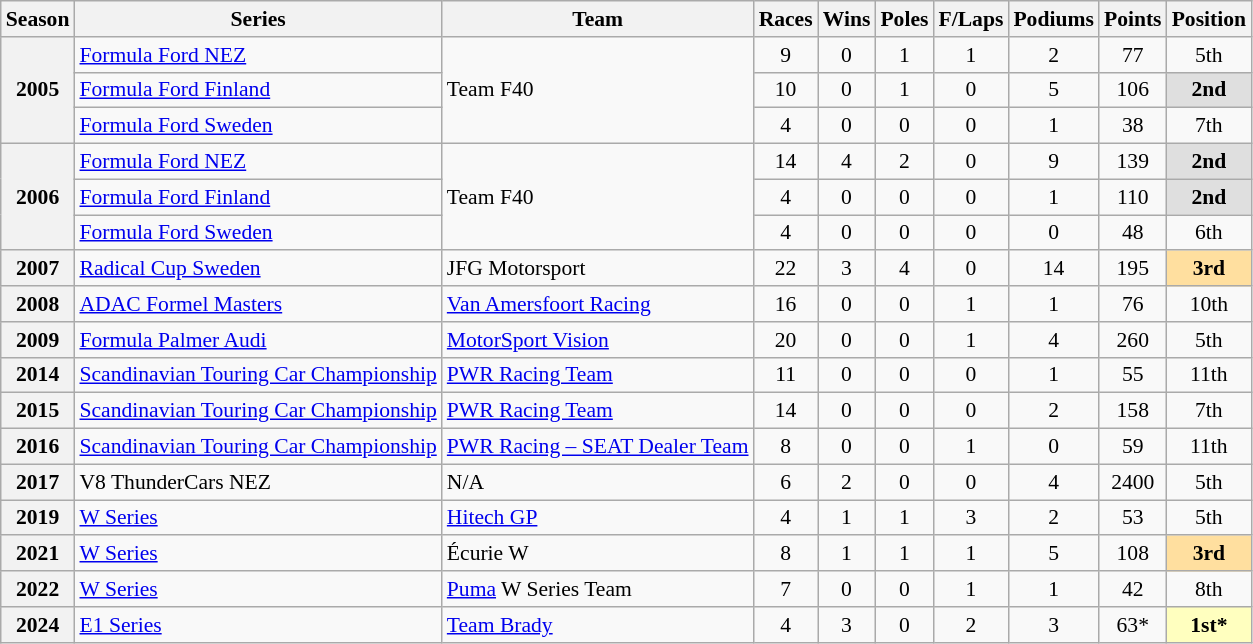<table class="wikitable" style="font-size: 90%; text-align:center">
<tr>
<th>Season</th>
<th>Series</th>
<th>Team</th>
<th>Races</th>
<th>Wins</th>
<th>Poles</th>
<th>F/Laps</th>
<th>Podiums</th>
<th>Points</th>
<th>Position</th>
</tr>
<tr>
<th rowspan=3>2005</th>
<td align=left><a href='#'>Formula Ford NEZ</a></td>
<td align=left rowspan=3>Team F40</td>
<td>9</td>
<td>0</td>
<td>1</td>
<td>1</td>
<td>2</td>
<td>77</td>
<td>5th</td>
</tr>
<tr>
<td align=left><a href='#'>Formula Ford Finland</a></td>
<td>10</td>
<td>0</td>
<td>1</td>
<td>0</td>
<td>5</td>
<td>106</td>
<td style="background:#DFDFDF;"><strong>2nd</strong></td>
</tr>
<tr>
<td align=left><a href='#'>Formula Ford Sweden</a></td>
<td>4</td>
<td>0</td>
<td>0</td>
<td>0</td>
<td>1</td>
<td>38</td>
<td>7th</td>
</tr>
<tr>
<th rowspan=3>2006</th>
<td align=left><a href='#'>Formula Ford NEZ</a></td>
<td align=left rowspan=3>Team F40</td>
<td>14</td>
<td>4</td>
<td>2</td>
<td>0</td>
<td>9</td>
<td>139</td>
<td style="background:#DFDFDF;"><strong>2nd</strong></td>
</tr>
<tr>
<td align=left><a href='#'>Formula Ford Finland</a></td>
<td>4</td>
<td>0</td>
<td>0</td>
<td>0</td>
<td>1</td>
<td>110</td>
<td style="background:#DFDFDF;"><strong>2nd</strong></td>
</tr>
<tr>
<td align=left><a href='#'>Formula Ford Sweden</a></td>
<td>4</td>
<td>0</td>
<td>0</td>
<td>0</td>
<td>0</td>
<td>48</td>
<td>6th</td>
</tr>
<tr>
<th>2007</th>
<td align=left><a href='#'>Radical Cup Sweden</a></td>
<td align=left>JFG Motorsport</td>
<td>22</td>
<td>3</td>
<td>4</td>
<td>0</td>
<td>14</td>
<td>195</td>
<td style="background:#FFDF9F;"><strong>3rd</strong></td>
</tr>
<tr>
<th>2008</th>
<td align=left><a href='#'>ADAC Formel Masters</a></td>
<td align=left><a href='#'>Van Amersfoort Racing</a></td>
<td>16</td>
<td>0</td>
<td>0</td>
<td>1</td>
<td>1</td>
<td>76</td>
<td>10th</td>
</tr>
<tr>
<th>2009</th>
<td align=left><a href='#'>Formula Palmer Audi</a></td>
<td align=left><a href='#'>MotorSport Vision</a></td>
<td>20</td>
<td>0</td>
<td>0</td>
<td>1</td>
<td>4</td>
<td>260</td>
<td>5th</td>
</tr>
<tr>
<th>2014</th>
<td align=left><a href='#'>Scandinavian Touring Car Championship</a></td>
<td align=left><a href='#'>PWR Racing Team</a></td>
<td>11</td>
<td>0</td>
<td>0</td>
<td>0</td>
<td>1</td>
<td>55</td>
<td>11th</td>
</tr>
<tr>
<th>2015</th>
<td align=left><a href='#'>Scandinavian Touring Car Championship</a></td>
<td align=left><a href='#'>PWR Racing Team</a></td>
<td>14</td>
<td>0</td>
<td>0</td>
<td>0</td>
<td>2</td>
<td>158</td>
<td>7th</td>
</tr>
<tr>
<th>2016</th>
<td align=left><a href='#'>Scandinavian Touring Car Championship</a></td>
<td align=left><a href='#'>PWR Racing – SEAT Dealer Team</a></td>
<td>8</td>
<td>0</td>
<td>0</td>
<td>1</td>
<td>0</td>
<td>59</td>
<td>11th</td>
</tr>
<tr>
<th>2017</th>
<td align=left>V8 ThunderCars NEZ</td>
<td align=left>N/A</td>
<td>6</td>
<td>2</td>
<td>0</td>
<td>0</td>
<td>4</td>
<td>2400</td>
<td>5th</td>
</tr>
<tr>
<th>2019</th>
<td align=left><a href='#'>W Series</a></td>
<td align=left><a href='#'>Hitech GP</a></td>
<td>4</td>
<td>1</td>
<td>1</td>
<td>3</td>
<td>2</td>
<td>53</td>
<td>5th</td>
</tr>
<tr>
<th>2021</th>
<td align=left><a href='#'>W Series</a></td>
<td align=left>Écurie W</td>
<td>8</td>
<td>1</td>
<td>1</td>
<td>1</td>
<td>5</td>
<td>108</td>
<td style="background:#FFDF9F;"><strong>3rd</strong></td>
</tr>
<tr>
<th>2022</th>
<td align=left><a href='#'>W Series</a></td>
<td align=left><a href='#'>Puma</a> W Series Team</td>
<td>7</td>
<td>0</td>
<td>0</td>
<td>1</td>
<td>1</td>
<td>42</td>
<td>8th</td>
</tr>
<tr>
<th>2024</th>
<td align=left><a href='#'>E1 Series</a></td>
<td align=left><a href='#'>Team Brady</a></td>
<td>4</td>
<td>3</td>
<td>0</td>
<td>2</td>
<td>3</td>
<td>63*</td>
<td style="background:#FFFFBF;"><strong>1st*</strong></td>
</tr>
</table>
